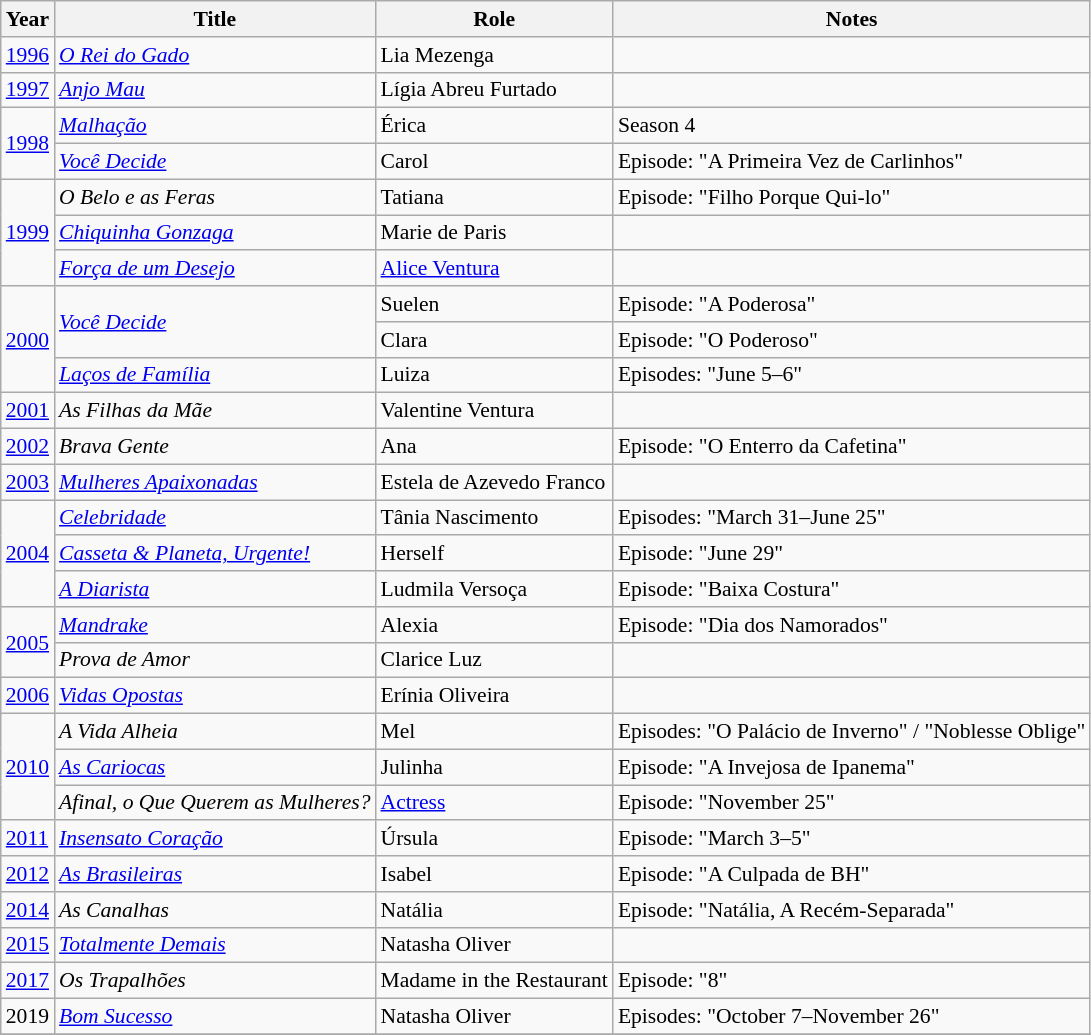<table class="wikitable" style="font-size: 90%;">
<tr>
<th>Year</th>
<th>Title</th>
<th>Role</th>
<th>Notes</th>
</tr>
<tr>
<td><a href='#'>1996</a></td>
<td><em><a href='#'>O Rei do Gado</a></em></td>
<td>Lia Mezenga</td>
<td></td>
</tr>
<tr>
<td><a href='#'>1997</a></td>
<td><em><a href='#'>Anjo Mau</a></em></td>
<td>Lígia Abreu Furtado</td>
<td></td>
</tr>
<tr>
<td rowspan="2"><a href='#'>1998</a></td>
<td><em><a href='#'>Malhação</a></em></td>
<td>Érica</td>
<td>Season 4</td>
</tr>
<tr>
<td><em><a href='#'>Você Decide</a></em></td>
<td>Carol</td>
<td>Episode: "A Primeira Vez de Carlinhos"</td>
</tr>
<tr>
<td rowspan="3"><a href='#'>1999</a></td>
<td><em>O Belo e as Feras</em></td>
<td>Tatiana</td>
<td>Episode: "Filho Porque Qui-lo"</td>
</tr>
<tr>
<td><em><a href='#'>Chiquinha Gonzaga</a></em></td>
<td>Marie de Paris</td>
<td></td>
</tr>
<tr>
<td><em><a href='#'>Força de um Desejo</a></em></td>
<td><a href='#'>Alice Ventura</a></td>
<td></td>
</tr>
<tr>
<td rowspan="3"><a href='#'>2000</a></td>
<td rowspan="2"><em><a href='#'>Você Decide</a></em></td>
<td>Suelen</td>
<td>Episode: "A Poderosa"</td>
</tr>
<tr>
<td>Clara</td>
<td>Episode: "O Poderoso"</td>
</tr>
<tr>
<td><em><a href='#'>Laços de Família</a></em></td>
<td>Luiza</td>
<td>Episodes: "June 5–6"</td>
</tr>
<tr>
<td><a href='#'>2001</a></td>
<td><em>As Filhas da Mãe</em></td>
<td>Valentine Ventura</td>
<td></td>
</tr>
<tr>
<td><a href='#'>2002</a></td>
<td><em>Brava Gente</em></td>
<td>Ana</td>
<td>Episode: "O Enterro da Cafetina"</td>
</tr>
<tr>
<td><a href='#'>2003</a></td>
<td><em><a href='#'>Mulheres Apaixonadas</a></em></td>
<td>Estela de Azevedo Franco</td>
<td></td>
</tr>
<tr>
<td rowspan="3"><a href='#'>2004</a></td>
<td><em><a href='#'>Celebridade</a></em></td>
<td>Tânia Nascimento</td>
<td>Episodes: "March 31–June 25"</td>
</tr>
<tr>
<td><em><a href='#'>Casseta & Planeta, Urgente!</a></em></td>
<td>Herself</td>
<td>Episode: "June 29"</td>
</tr>
<tr>
<td><em><a href='#'>A Diarista</a></em></td>
<td>Ludmila Versoça</td>
<td>Episode: "Baixa Costura"</td>
</tr>
<tr>
<td rowspan="2"><a href='#'>2005</a></td>
<td><em><a href='#'>Mandrake</a></em></td>
<td>Alexia</td>
<td>Episode: "Dia dos Namorados"</td>
</tr>
<tr>
<td><em>Prova de Amor</em></td>
<td>Clarice Luz</td>
<td></td>
</tr>
<tr>
<td><a href='#'>2006</a></td>
<td><em><a href='#'>Vidas Opostas</a></em></td>
<td>Erínia Oliveira</td>
<td></td>
</tr>
<tr>
<td rowspan="3"><a href='#'>2010</a></td>
<td><em>A Vida Alheia</em></td>
<td>Mel</td>
<td>Episodes: "O Palácio de Inverno" / "Noblesse Oblige"</td>
</tr>
<tr>
<td><em><a href='#'>As Cariocas</a></em></td>
<td>Julinha</td>
<td>Episode: "A Invejosa de Ipanema"</td>
</tr>
<tr>
<td><em>Afinal, o Que Querem as Mulheres?</em></td>
<td><a href='#'>Actress</a></td>
<td>Episode: "November 25"</td>
</tr>
<tr>
<td><a href='#'>2011</a></td>
<td><em><a href='#'>Insensato Coração</a></em></td>
<td>Úrsula</td>
<td>Episode: "March 3–5"</td>
</tr>
<tr>
<td><a href='#'>2012</a></td>
<td><em><a href='#'>As Brasileiras</a></em></td>
<td>Isabel</td>
<td>Episode: "A Culpada de BH"</td>
</tr>
<tr>
<td><a href='#'>2014</a></td>
<td><em>As Canalhas</em></td>
<td>Natália</td>
<td>Episode: "Natália, A Recém-Separada"</td>
</tr>
<tr>
<td><a href='#'>2015</a></td>
<td><em><a href='#'>Totalmente Demais</a></em></td>
<td>Natasha Oliver</td>
<td></td>
</tr>
<tr>
<td><a href='#'>2017</a></td>
<td><em>Os Trapalhões</em></td>
<td>Madame in the Restaurant</td>
<td>Episode: "8"</td>
</tr>
<tr>
<td>2019</td>
<td><em><a href='#'>Bom Sucesso</a></em></td>
<td>Natasha Oliver</td>
<td>Episodes: "October 7–November 26"</td>
</tr>
<tr>
</tr>
</table>
